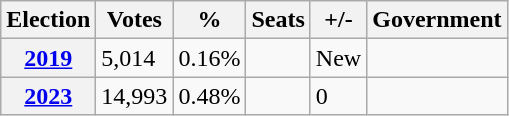<table class=wikitable>
<tr>
<th>Election</th>
<th>Votes</th>
<th>%</th>
<th>Seats</th>
<th>+/-</th>
<th>Government</th>
</tr>
<tr>
<th><a href='#'>2019</a></th>
<td>5,014</td>
<td>0.16%</td>
<td></td>
<td>New</td>
<td></td>
</tr>
<tr>
<th><a href='#'>2023</a></th>
<td>14,993</td>
<td>0.48%</td>
<td></td>
<td> 0</td>
<td></td>
</tr>
</table>
